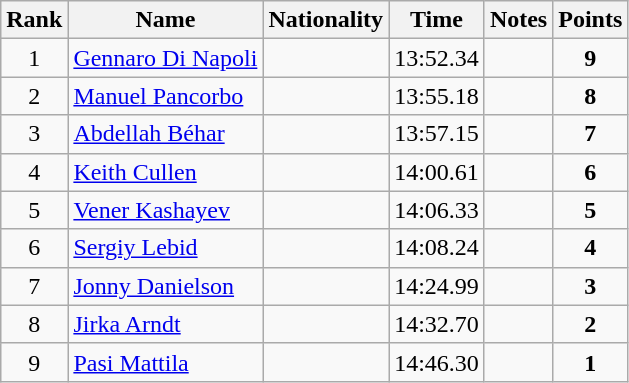<table class="wikitable sortable" style="text-align:center">
<tr>
<th>Rank</th>
<th>Name</th>
<th>Nationality</th>
<th>Time</th>
<th>Notes</th>
<th>Points</th>
</tr>
<tr>
<td>1</td>
<td align=left><a href='#'>Gennaro Di Napoli</a></td>
<td align=left></td>
<td>13:52.34</td>
<td></td>
<td><strong>9</strong></td>
</tr>
<tr>
<td>2</td>
<td align=left><a href='#'>Manuel Pancorbo</a></td>
<td align=left></td>
<td>13:55.18</td>
<td></td>
<td><strong>8</strong></td>
</tr>
<tr>
<td>3</td>
<td align=left><a href='#'>Abdellah Béhar</a></td>
<td align=left></td>
<td>13:57.15</td>
<td></td>
<td><strong>7</strong></td>
</tr>
<tr>
<td>4</td>
<td align=left><a href='#'>Keith Cullen</a></td>
<td align=left></td>
<td>14:00.61</td>
<td></td>
<td><strong>6</strong></td>
</tr>
<tr>
<td>5</td>
<td align=left><a href='#'>Vener Kashayev</a></td>
<td align=left></td>
<td>14:06.33</td>
<td></td>
<td><strong>5</strong></td>
</tr>
<tr>
<td>6</td>
<td align=left><a href='#'>Sergiy Lebid</a></td>
<td align=left></td>
<td>14:08.24</td>
<td></td>
<td><strong>4</strong></td>
</tr>
<tr>
<td>7</td>
<td align=left><a href='#'>Jonny Danielson</a></td>
<td align=left></td>
<td>14:24.99</td>
<td></td>
<td><strong>3</strong></td>
</tr>
<tr>
<td>8</td>
<td align=left><a href='#'>Jirka Arndt</a></td>
<td align=left></td>
<td>14:32.70</td>
<td></td>
<td><strong>2</strong></td>
</tr>
<tr>
<td>9</td>
<td align=left><a href='#'>Pasi Mattila</a></td>
<td align=left></td>
<td>14:46.30</td>
<td></td>
<td><strong>1</strong></td>
</tr>
</table>
